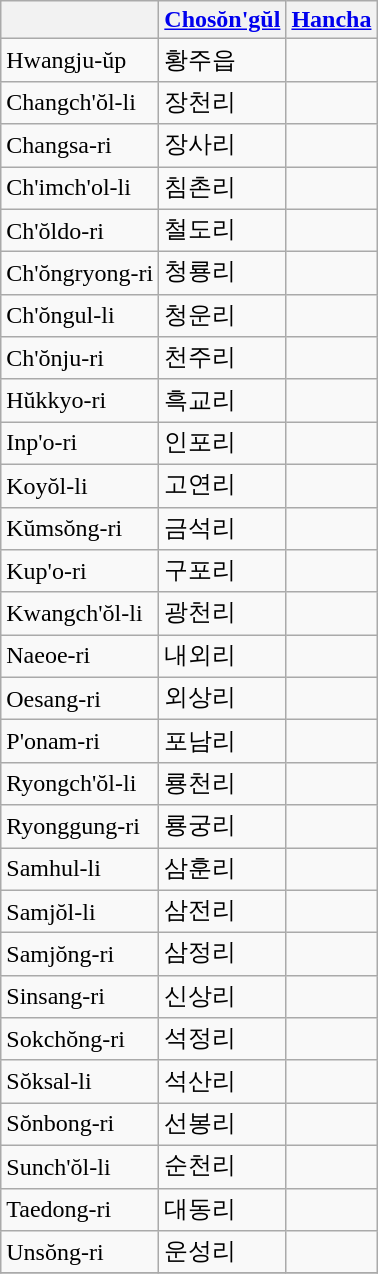<table class="wikitable">
<tr>
<th></th>
<th><a href='#'>Chosŏn'gŭl</a></th>
<th><a href='#'>Hancha</a></th>
</tr>
<tr>
<td>Hwangju-ŭp</td>
<td>황주읍</td>
<td></td>
</tr>
<tr>
<td>Changch'ŏl-li</td>
<td>장천리</td>
<td></td>
</tr>
<tr>
<td>Changsa-ri</td>
<td>장사리</td>
<td></td>
</tr>
<tr>
<td>Ch'imch'ol-li</td>
<td>침촌리</td>
<td></td>
</tr>
<tr>
<td>Ch'ŏldo-ri</td>
<td>철도리</td>
<td></td>
</tr>
<tr>
<td>Ch'ŏngryong-ri</td>
<td>청룡리</td>
<td></td>
</tr>
<tr>
<td>Ch'ŏngul-li</td>
<td>청운리</td>
<td></td>
</tr>
<tr>
<td>Ch'ŏnju-ri</td>
<td>천주리</td>
<td></td>
</tr>
<tr>
<td>Hŭkkyo-ri</td>
<td>흑교리</td>
<td></td>
</tr>
<tr>
<td>Inp'o-ri</td>
<td>인포리</td>
<td></td>
</tr>
<tr>
<td>Koyŏl-li</td>
<td>고연리</td>
<td></td>
</tr>
<tr>
<td>Kŭmsŏng-ri</td>
<td>금석리</td>
<td></td>
</tr>
<tr>
<td>Kup'o-ri</td>
<td>구포리</td>
<td></td>
</tr>
<tr>
<td>Kwangch'ŏl-li</td>
<td>광천리</td>
<td></td>
</tr>
<tr>
<td>Naeoe-ri</td>
<td>내외리</td>
<td></td>
</tr>
<tr>
<td>Oesang-ri</td>
<td>외상리</td>
<td></td>
</tr>
<tr>
<td>P'onam-ri</td>
<td>포남리</td>
<td></td>
</tr>
<tr>
<td>Ryongch'ŏl-li</td>
<td>룡천리</td>
<td></td>
</tr>
<tr>
<td>Ryonggung-ri</td>
<td>룡궁리</td>
<td></td>
</tr>
<tr>
<td>Samhul-li</td>
<td>삼훈리</td>
<td></td>
</tr>
<tr>
<td>Samjŏl-li</td>
<td>삼전리</td>
<td></td>
</tr>
<tr>
<td>Samjŏng-ri</td>
<td>삼정리</td>
<td></td>
</tr>
<tr>
<td>Sinsang-ri</td>
<td>신상리</td>
<td></td>
</tr>
<tr>
<td>Sokchŏng-ri</td>
<td>석정리</td>
<td></td>
</tr>
<tr>
<td>Sŏksal-li</td>
<td>석산리</td>
<td></td>
</tr>
<tr>
<td>Sŏnbong-ri</td>
<td>선봉리</td>
<td></td>
</tr>
<tr>
<td>Sunch'ŏl-li</td>
<td>순천리</td>
<td></td>
</tr>
<tr>
<td>Taedong-ri</td>
<td>대동리</td>
<td></td>
</tr>
<tr>
<td>Unsŏng-ri</td>
<td>운성리</td>
<td></td>
</tr>
<tr>
</tr>
</table>
